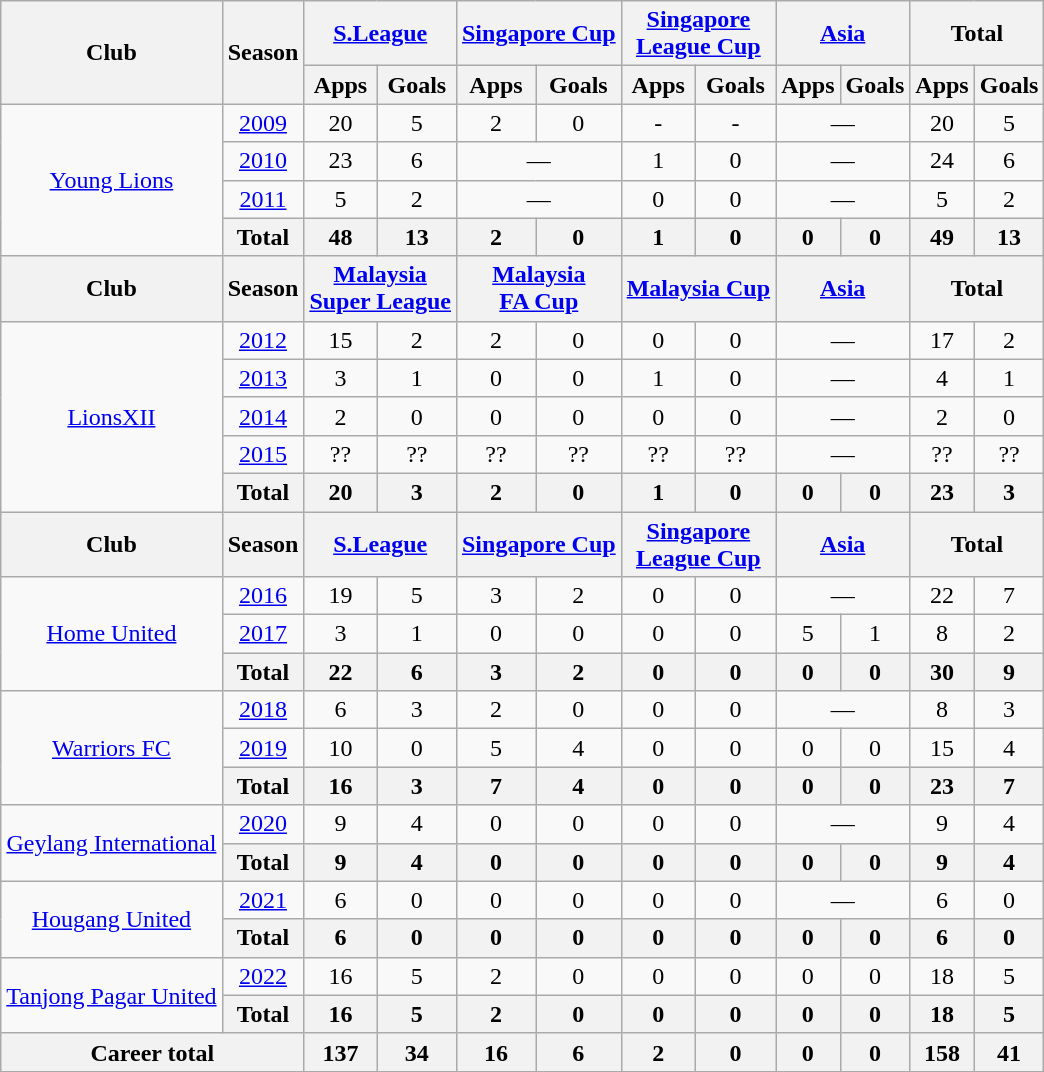<table class="wikitable" style="text-align:center">
<tr>
<th rowspan="2">Club</th>
<th rowspan="2">Season</th>
<th colspan="2"><a href='#'>S.League</a></th>
<th colspan="2"><a href='#'>Singapore Cup</a></th>
<th colspan="2"><a href='#'>Singapore<br>League Cup</a></th>
<th colspan="2"><a href='#'>Asia</a></th>
<th colspan="2">Total</th>
</tr>
<tr>
<th>Apps</th>
<th>Goals</th>
<th>Apps</th>
<th>Goals</th>
<th>Apps</th>
<th>Goals</th>
<th>Apps</th>
<th>Goals</th>
<th>Apps</th>
<th>Goals</th>
</tr>
<tr>
<td rowspan="4"><a href='#'>Young Lions</a></td>
<td><a href='#'>2009</a></td>
<td>20</td>
<td>5</td>
<td>2</td>
<td>0</td>
<td>-</td>
<td>-</td>
<td colspan='2'>—</td>
<td>20</td>
<td>5</td>
</tr>
<tr>
<td><a href='#'>2010</a></td>
<td>23</td>
<td>6</td>
<td colspan='2'>—</td>
<td>1</td>
<td>0</td>
<td colspan='2'>—</td>
<td>24</td>
<td>6</td>
</tr>
<tr>
<td><a href='#'>2011</a></td>
<td>5</td>
<td>2</td>
<td colspan='2'>—</td>
<td>0</td>
<td>0</td>
<td colspan='2'>—</td>
<td>5</td>
<td>2</td>
</tr>
<tr>
<th>Total</th>
<th>48</th>
<th>13</th>
<th>2</th>
<th>0</th>
<th>1</th>
<th>0</th>
<th>0</th>
<th>0</th>
<th>49</th>
<th>13</th>
</tr>
<tr>
<th>Club</th>
<th>Season</th>
<th colspan="2"><a href='#'>Malaysia<br>Super League</a></th>
<th colspan="2"><a href='#'>Malaysia<br>FA Cup</a></th>
<th colspan="2"><a href='#'>Malaysia Cup</a></th>
<th colspan="2"><a href='#'>Asia</a></th>
<th colspan="2">Total</th>
</tr>
<tr>
<td rowspan="5"><a href='#'>LionsXII</a></td>
<td><a href='#'>2012</a></td>
<td>15</td>
<td>2</td>
<td>2</td>
<td>0</td>
<td>0</td>
<td>0</td>
<td colspan='2'>—</td>
<td>17</td>
<td>2</td>
</tr>
<tr>
<td><a href='#'>2013</a></td>
<td>3</td>
<td>1</td>
<td>0</td>
<td>0</td>
<td>1</td>
<td>0</td>
<td colspan='2'>—</td>
<td>4</td>
<td>1</td>
</tr>
<tr>
<td><a href='#'>2014</a></td>
<td>2</td>
<td>0</td>
<td>0</td>
<td>0</td>
<td>0</td>
<td>0</td>
<td colspan='2'>—</td>
<td>2</td>
<td>0</td>
</tr>
<tr>
<td><a href='#'>2015</a></td>
<td>??</td>
<td>??</td>
<td>??</td>
<td>??</td>
<td>??</td>
<td>??</td>
<td colspan='2'>—</td>
<td>??</td>
<td>??</td>
</tr>
<tr>
<th>Total</th>
<th>20</th>
<th>3</th>
<th>2</th>
<th>0</th>
<th>1</th>
<th>0</th>
<th>0</th>
<th>0</th>
<th>23</th>
<th>3</th>
</tr>
<tr>
<th rowspan="1">Club</th>
<th rowspan="1">Season</th>
<th colspan="2"><a href='#'>S.League</a></th>
<th colspan="2"><a href='#'>Singapore Cup</a></th>
<th colspan="2"><a href='#'>Singapore<br>League Cup</a></th>
<th colspan="2"><a href='#'>Asia</a></th>
<th colspan="2">Total</th>
</tr>
<tr>
<td rowspan="3"><a href='#'>Home United</a></td>
<td><a href='#'>2016</a></td>
<td>19</td>
<td>5</td>
<td>3</td>
<td>2</td>
<td>0</td>
<td>0</td>
<td colspan="2">—</td>
<td>22</td>
<td>7</td>
</tr>
<tr>
<td><a href='#'>2017</a></td>
<td>3</td>
<td>1</td>
<td>0</td>
<td>0</td>
<td>0</td>
<td>0</td>
<td>5</td>
<td>1</td>
<td>8</td>
<td>2</td>
</tr>
<tr>
<th>Total</th>
<th>22</th>
<th>6</th>
<th>3</th>
<th>2</th>
<th>0</th>
<th>0</th>
<th>0</th>
<th>0</th>
<th>30</th>
<th>9</th>
</tr>
<tr>
<td rowspan="3"><a href='#'>Warriors FC</a></td>
<td><a href='#'>2018</a></td>
<td>6</td>
<td>3</td>
<td>2</td>
<td>0</td>
<td>0</td>
<td>0</td>
<td colspan="2">—</td>
<td>8</td>
<td>3</td>
</tr>
<tr>
<td><a href='#'>2019</a></td>
<td>10</td>
<td>0</td>
<td>5</td>
<td>4</td>
<td>0</td>
<td>0</td>
<td>0</td>
<td>0</td>
<td>15</td>
<td>4</td>
</tr>
<tr>
<th>Total</th>
<th>16</th>
<th>3</th>
<th>7</th>
<th>4</th>
<th>0</th>
<th>0</th>
<th>0</th>
<th>0</th>
<th>23</th>
<th>7</th>
</tr>
<tr>
<td rowspan="2"><a href='#'>Geylang International</a></td>
<td><a href='#'>2020</a></td>
<td>9</td>
<td>4</td>
<td>0</td>
<td>0</td>
<td>0</td>
<td>0</td>
<td colspan="2">—</td>
<td>9</td>
<td>4</td>
</tr>
<tr>
<th>Total</th>
<th>9</th>
<th>4</th>
<th>0</th>
<th>0</th>
<th>0</th>
<th>0</th>
<th>0</th>
<th>0</th>
<th>9</th>
<th>4</th>
</tr>
<tr>
<td rowspan="2"><a href='#'>Hougang United</a></td>
<td><a href='#'>2021</a></td>
<td>6</td>
<td>0</td>
<td>0</td>
<td>0</td>
<td>0</td>
<td>0</td>
<td colspan="2">—</td>
<td>6</td>
<td>0</td>
</tr>
<tr>
<th>Total</th>
<th>6</th>
<th>0</th>
<th>0</th>
<th>0</th>
<th>0</th>
<th>0</th>
<th>0</th>
<th>0</th>
<th>6</th>
<th>0</th>
</tr>
<tr>
<td rowspan="2"><a href='#'>Tanjong Pagar United</a></td>
<td><a href='#'>2022</a></td>
<td>16</td>
<td>5</td>
<td>2</td>
<td>0</td>
<td>0</td>
<td>0</td>
<td>0</td>
<td>0</td>
<td>18</td>
<td>5</td>
</tr>
<tr>
<th>Total</th>
<th>16</th>
<th>5</th>
<th>2</th>
<th>0</th>
<th>0</th>
<th>0</th>
<th>0</th>
<th>0</th>
<th>18</th>
<th>5</th>
</tr>
<tr>
<th colspan="2">Career total</th>
<th>137</th>
<th>34</th>
<th>16</th>
<th>6</th>
<th>2</th>
<th>0</th>
<th>0</th>
<th>0</th>
<th>158</th>
<th>41</th>
</tr>
<tr>
</tr>
</table>
